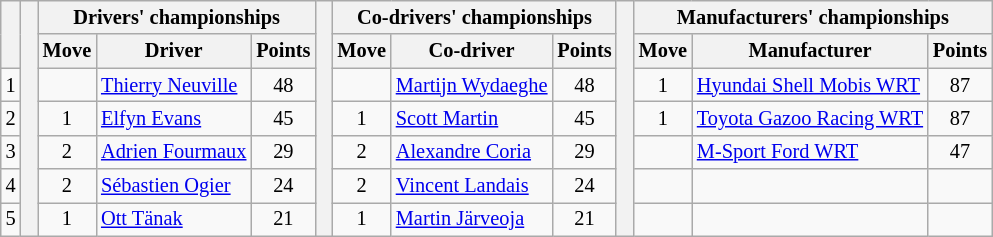<table class="wikitable" style="font-size:85%;">
<tr>
<th rowspan="2"></th>
<th rowspan="7" style="width:5px;"></th>
<th colspan="3">Drivers' championships</th>
<th rowspan="7" style="width:5px;"></th>
<th colspan="3" nowrap>Co-drivers' championships</th>
<th rowspan="7" style="width:5px;"></th>
<th colspan="3" nowrap>Manufacturers' championships</th>
</tr>
<tr>
<th>Move</th>
<th>Driver</th>
<th>Points</th>
<th>Move</th>
<th>Co-driver</th>
<th>Points</th>
<th>Move</th>
<th>Manufacturer</th>
<th>Points</th>
</tr>
<tr>
<td align="center">1</td>
<td align="center"></td>
<td><a href='#'>Thierry Neuville</a></td>
<td align="center">48</td>
<td align="center"></td>
<td><a href='#'>Martijn Wydaeghe</a></td>
<td align="center">48</td>
<td align="center"> 1</td>
<td><a href='#'>Hyundai Shell Mobis WRT</a></td>
<td align="center">87</td>
</tr>
<tr>
<td align="center">2</td>
<td align="center"> 1</td>
<td><a href='#'>Elfyn Evans</a></td>
<td align="center">45</td>
<td align="center"> 1</td>
<td><a href='#'>Scott Martin</a></td>
<td align="center">45</td>
<td align="center"> 1</td>
<td><a href='#'>Toyota Gazoo Racing WRT</a></td>
<td align="center">87</td>
</tr>
<tr>
<td align="center">3</td>
<td align="center"> 2</td>
<td><a href='#'>Adrien Fourmaux</a></td>
<td align="center">29</td>
<td align="center"> 2</td>
<td><a href='#'>Alexandre Coria</a></td>
<td align="center">29</td>
<td align="center"></td>
<td><a href='#'>M-Sport Ford WRT</a></td>
<td align="center">47</td>
</tr>
<tr>
<td align="center">4</td>
<td align="center"> 2</td>
<td><a href='#'>Sébastien Ogier</a></td>
<td align="center">24</td>
<td align="center"> 2</td>
<td><a href='#'>Vincent Landais</a></td>
<td align="center">24</td>
<td></td>
<td></td>
<td></td>
</tr>
<tr>
<td align="center">5</td>
<td align="center"> 1</td>
<td><a href='#'>Ott Tänak</a></td>
<td align="center">21</td>
<td align="center"> 1</td>
<td><a href='#'>Martin Järveoja</a></td>
<td align="center">21</td>
<td></td>
<td></td>
<td></td>
</tr>
</table>
